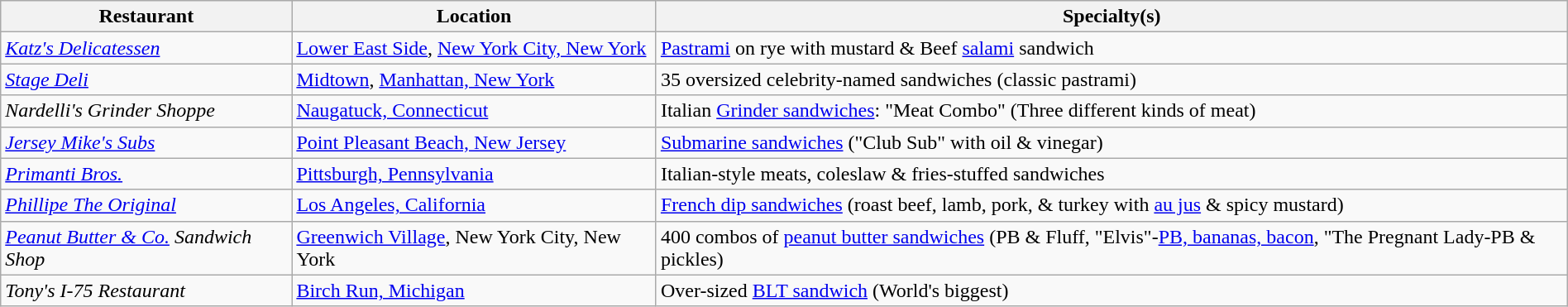<table class="wikitable" style="width:100%;">
<tr>
<th>Restaurant</th>
<th>Location</th>
<th>Specialty(s)</th>
</tr>
<tr>
<td><em><a href='#'>Katz's Delicatessen</a></em></td>
<td><a href='#'>Lower East Side</a>, <a href='#'>New York City, New York</a></td>
<td><a href='#'>Pastrami</a> on rye with mustard & Beef <a href='#'>salami</a> sandwich</td>
</tr>
<tr>
<td><em><a href='#'>Stage Deli</a></em></td>
<td><a href='#'>Midtown</a>, <a href='#'>Manhattan, New York</a></td>
<td>35 oversized celebrity-named sandwiches (classic pastrami)</td>
</tr>
<tr>
<td><em>Nardelli's Grinder Shoppe</em></td>
<td><a href='#'>Naugatuck, Connecticut</a></td>
<td>Italian <a href='#'>Grinder sandwiches</a>: "Meat Combo" (Three different kinds of meat)</td>
</tr>
<tr>
<td><em><a href='#'>Jersey Mike's Subs</a></em></td>
<td><a href='#'>Point Pleasant Beach, New Jersey</a></td>
<td><a href='#'>Submarine sandwiches</a> ("Club Sub" with oil & vinegar)</td>
</tr>
<tr>
<td><em><a href='#'>Primanti Bros.</a></em></td>
<td><a href='#'>Pittsburgh, Pennsylvania</a></td>
<td>Italian-style meats, coleslaw & fries-stuffed sandwiches</td>
</tr>
<tr>
<td><em><a href='#'>Phillipe The Original</a></em></td>
<td><a href='#'>Los Angeles, California</a></td>
<td><a href='#'>French dip sandwiches</a> (roast beef, lamb, pork, & turkey with <a href='#'>au jus</a> & spicy mustard)</td>
</tr>
<tr>
<td><em><a href='#'>Peanut Butter & Co.</a> Sandwich Shop</em></td>
<td><a href='#'>Greenwich Village</a>, New York City, New York</td>
<td>400 combos of <a href='#'>peanut butter sandwiches</a> (PB & Fluff, "Elvis"-<a href='#'>PB, bananas, bacon</a>, "The Pregnant Lady-PB & pickles)</td>
</tr>
<tr>
<td><em>Tony's I-75 Restaurant</em></td>
<td><a href='#'>Birch Run, Michigan</a></td>
<td>Over-sized <a href='#'>BLT sandwich</a> (World's biggest)</td>
</tr>
</table>
